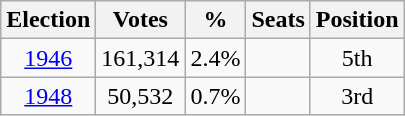<table class=wikitable style=text-align:center>
<tr>
<th>Election</th>
<th>Votes</th>
<th>%</th>
<th>Seats</th>
<th>Position</th>
</tr>
<tr>
<td><a href='#'>1946</a></td>
<td>161,314</td>
<td>2.4%</td>
<td></td>
<td>5th</td>
</tr>
<tr>
<td><a href='#'>1948</a></td>
<td>50,532</td>
<td>0.7%</td>
<td></td>
<td>3rd</td>
</tr>
</table>
